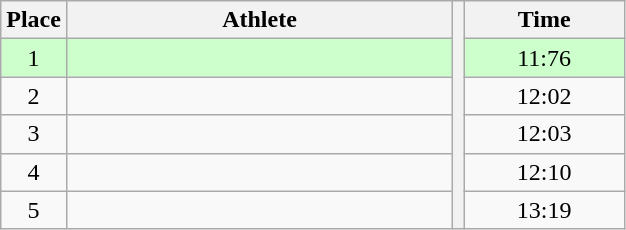<table class="wikitable" style="text-align:center">
<tr>
<th>Place</th>
<th width=250>Athlete</th>
<th rowspan=27></th>
<th width=100>Time</th>
</tr>
<tr style="background:#ccffcc;">
<td>1</td>
<td align=left></td>
<td>11:76</td>
</tr>
<tr>
<td>2</td>
<td align=left></td>
<td>12:02</td>
</tr>
<tr>
<td>3</td>
<td align=left></td>
<td>12:03</td>
</tr>
<tr>
<td>4</td>
<td align=left></td>
<td>12:10</td>
</tr>
<tr>
<td>5</td>
<td align=left></td>
<td>13:19</td>
</tr>
</table>
